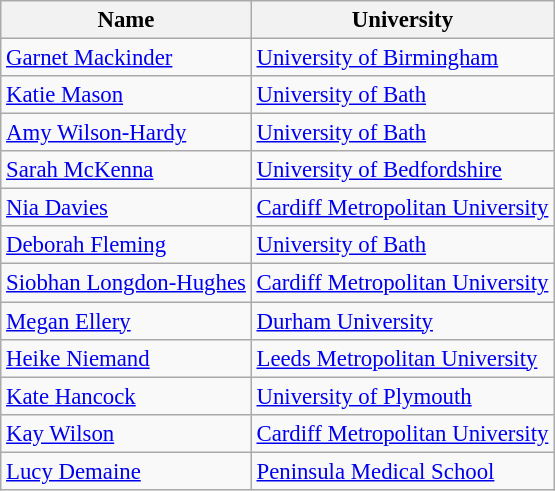<table class="wikitable sortable" style="font-size:95%;">
<tr>
<th>Name</th>
<th>University</th>
</tr>
<tr>
<td><a href='#'>Garnet Mackinder</a></td>
<td><a href='#'>University of Birmingham</a></td>
</tr>
<tr>
<td><a href='#'>Katie Mason</a></td>
<td><a href='#'>University of Bath</a></td>
</tr>
<tr>
<td><a href='#'>Amy Wilson-Hardy</a></td>
<td><a href='#'>University of Bath</a></td>
</tr>
<tr>
<td><a href='#'>Sarah McKenna</a></td>
<td><a href='#'>University of Bedfordshire</a></td>
</tr>
<tr>
<td><a href='#'>Nia Davies</a></td>
<td><a href='#'>Cardiff Metropolitan University</a></td>
</tr>
<tr>
<td><a href='#'>Deborah Fleming</a></td>
<td><a href='#'>University of Bath</a></td>
</tr>
<tr>
<td><a href='#'>Siobhan Longdon-Hughes</a></td>
<td><a href='#'>Cardiff Metropolitan University</a></td>
</tr>
<tr>
<td><a href='#'>Megan Ellery</a></td>
<td><a href='#'>Durham University</a></td>
</tr>
<tr>
<td><a href='#'>Heike Niemand</a></td>
<td><a href='#'>Leeds Metropolitan University</a></td>
</tr>
<tr>
<td><a href='#'>Kate Hancock</a></td>
<td><a href='#'>University of Plymouth</a></td>
</tr>
<tr>
<td><a href='#'>Kay Wilson</a></td>
<td><a href='#'>Cardiff Metropolitan University</a></td>
</tr>
<tr>
<td><a href='#'>Lucy Demaine</a></td>
<td><a href='#'>Peninsula Medical School</a></td>
</tr>
</table>
